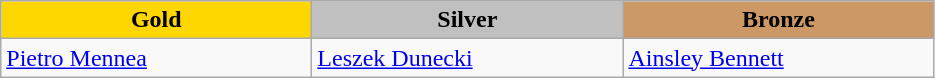<table class="wikitable" style="text-align:left">
<tr align="center">
<td width=200 bgcolor=gold><strong>Gold</strong></td>
<td width=200 bgcolor=silver><strong>Silver</strong></td>
<td width=200 bgcolor=CC9966><strong>Bronze</strong></td>
</tr>
<tr>
<td><a href='#'>Pietro Mennea</a><br><em></em></td>
<td><a href='#'>Leszek Dunecki</a><br><em></em></td>
<td><a href='#'>Ainsley Bennett</a><br><em></em></td>
</tr>
</table>
